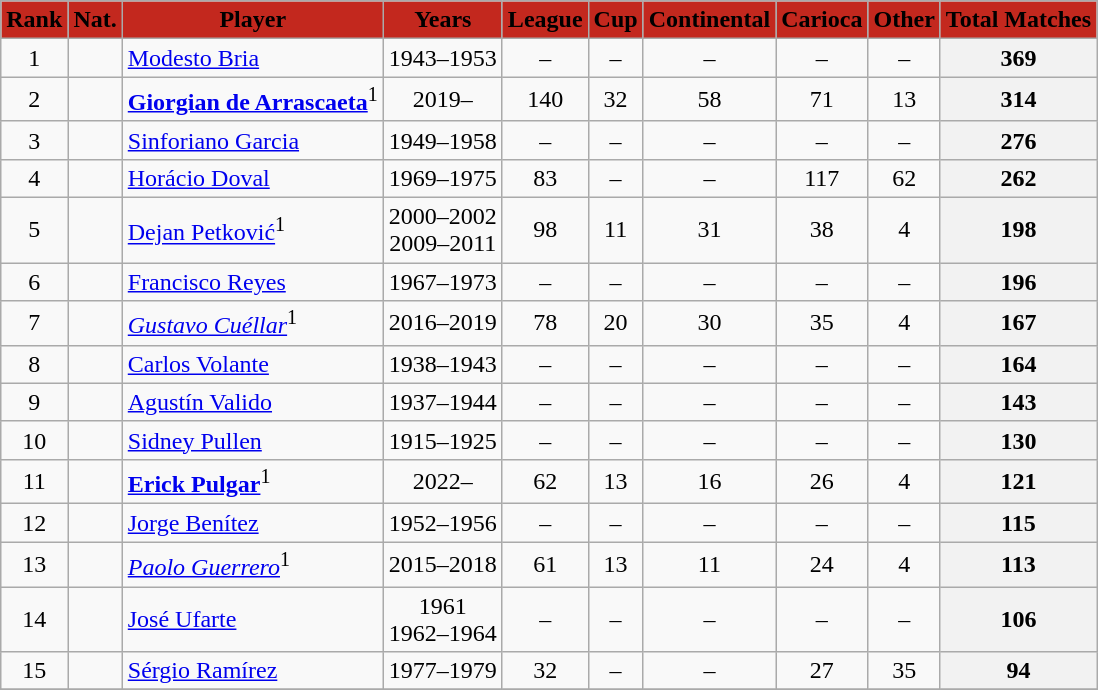<table class="wikitable">
<tr style="background:#C3281E; text-align:center;">
<td><span><strong>Rank</strong></span></td>
<td><span><strong>Nat.</strong></span></td>
<td><span><strong>Player</strong></span></td>
<td><span><strong>Years</strong></span></td>
<td><span><strong>League</strong></span></td>
<td><span><strong>Cup</strong></span></td>
<td><span><strong>Continental</strong></span></td>
<td><span><strong>Carioca</strong></span></td>
<td><span><strong>Other</strong></span></td>
<td><span><strong>Total Matches</strong></span></td>
</tr>
<tr>
<td align=center>1</td>
<td align=left></td>
<td align=left><a href='#'>Modesto Bria</a></td>
<td align=center>1943–1953</td>
<td align=center>–</td>
<td align=center>–</td>
<td align=center>–</td>
<td align=center>–</td>
<td align=center>–</td>
<th align=center>369</th>
</tr>
<tr>
<td align=center>2</td>
<td align=left></td>
<td align=left><strong><a href='#'>Giorgian de Arrascaeta</a></strong><sup>1</sup></td>
<td align=center>2019–</td>
<td align=center>140</td>
<td align=center>32</td>
<td align=center>58</td>
<td align=center>71</td>
<td align=center>13</td>
<th align=center>314</th>
</tr>
<tr>
<td align=center>3</td>
<td align=left></td>
<td align=left><a href='#'>Sinforiano Garcia</a></td>
<td align=center>1949–1958</td>
<td align=center>–</td>
<td align=center>–</td>
<td align=center>–</td>
<td align=center>–</td>
<td align=center>–</td>
<th align=center>276</th>
</tr>
<tr>
<td align=center>4</td>
<td align=left></td>
<td align=left><a href='#'>Horácio Doval</a></td>
<td align=center>1969–1975</td>
<td align=center>83</td>
<td align=center>–</td>
<td align=center>–</td>
<td align=center>117</td>
<td align=center>62</td>
<th align=center>262</th>
</tr>
<tr>
<td align=center>5</td>
<td align=left></td>
<td align=left><a href='#'>Dejan Petković</a><sup>1</sup></td>
<td align=center>2000–2002<br>2009–2011</td>
<td align=center>98</td>
<td align=center>11</td>
<td align=center>31</td>
<td align=center>38</td>
<td align=center>4</td>
<th align=center>198</th>
</tr>
<tr>
<td align=center>6</td>
<td align=left></td>
<td align=left><a href='#'>Francisco Reyes</a></td>
<td align=center>1967–1973</td>
<td align=center>–</td>
<td align=center>–</td>
<td align=center>–</td>
<td align=center>–</td>
<td align=center>–</td>
<th align=center>196</th>
</tr>
<tr>
<td align=center>7</td>
<td align=left></td>
<td align=left><em><a href='#'>Gustavo Cuéllar</a></em><sup>1</sup></td>
<td align=center>2016–2019</td>
<td align=center>78</td>
<td align=center>20</td>
<td align=center>30</td>
<td align=center>35</td>
<td align=center>4</td>
<th align=center>167</th>
</tr>
<tr>
<td align=center>8</td>
<td align=left></td>
<td align=left><a href='#'>Carlos Volante</a></td>
<td align=center>1938–1943</td>
<td align=center>–</td>
<td align=center>–</td>
<td align=center>–</td>
<td align=center>–</td>
<td align=center>–</td>
<th align=center>164</th>
</tr>
<tr>
<td align=center>9</td>
<td align=left></td>
<td align=left><a href='#'>Agustín Valido</a></td>
<td align=center>1937–1944</td>
<td align=center>–</td>
<td align=center>–</td>
<td align=center>–</td>
<td align=center>–</td>
<td align=center>–</td>
<th align=center>143</th>
</tr>
<tr>
<td align=center>10</td>
<td align=left></td>
<td align=left><a href='#'>Sidney Pullen</a></td>
<td align=center>1915–1925</td>
<td align=center>–</td>
<td align=center>–</td>
<td align=center>–</td>
<td align=center>–</td>
<td align=center>–</td>
<th align=center>130</th>
</tr>
<tr>
<td align=center>11</td>
<td align=left></td>
<td align=left><strong><a href='#'>Erick Pulgar</a></strong><sup>1</sup></td>
<td align=center>2022–</td>
<td align=center>62</td>
<td align=center>13</td>
<td align=center>16</td>
<td align=center>26</td>
<td align=center>4</td>
<th align=center>121</th>
</tr>
<tr>
<td align=center>12</td>
<td align=left></td>
<td align=left><a href='#'>Jorge Benítez</a></td>
<td align=center>1952–1956</td>
<td align=center>–</td>
<td align=center>–</td>
<td align=center>–</td>
<td align=center>–</td>
<td align=center>–</td>
<th align=center>115</th>
</tr>
<tr>
<td align=center>13</td>
<td align=left></td>
<td align=left><em><a href='#'>Paolo Guerrero</a></em><sup>1</sup></td>
<td align=center>2015–2018</td>
<td align=center>61</td>
<td align=center>13</td>
<td align=center>11</td>
<td align=center>24</td>
<td align=center>4</td>
<th align=center>113</th>
</tr>
<tr>
<td align=center>14</td>
<td align=left></td>
<td align=left><a href='#'>José Ufarte</a></td>
<td align=center>1961<br>1962–1964</td>
<td align=center>–</td>
<td align=center>–</td>
<td align=center>–</td>
<td align=center>–</td>
<td align=center>–</td>
<th align=center>106</th>
</tr>
<tr>
<td align=center>15</td>
<td align=left></td>
<td align=left><a href='#'>Sérgio Ramírez</a></td>
<td align=center>1977–1979</td>
<td align=center>32</td>
<td align=center>–</td>
<td align=center>–</td>
<td align=center>27</td>
<td align=center>35</td>
<th align=center>94</th>
</tr>
<tr>
</tr>
</table>
